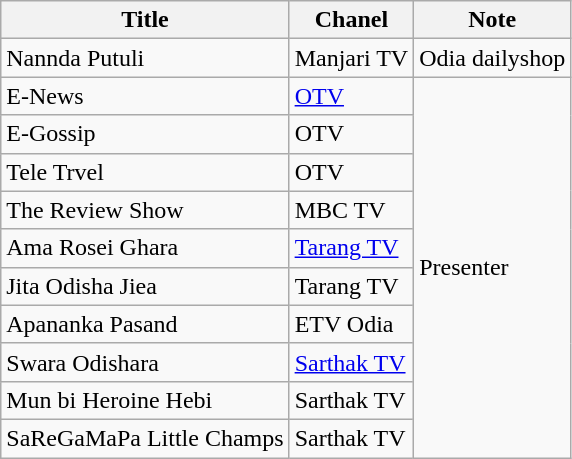<table class="wikitable">
<tr>
<th>Title</th>
<th>Chanel</th>
<th>Note</th>
</tr>
<tr>
<td>Nannda Putuli</td>
<td>Manjari TV</td>
<td>Odia dailyshop</td>
</tr>
<tr>
<td>E-News</td>
<td><a href='#'>OTV</a></td>
<td rowspan="10">Presenter</td>
</tr>
<tr>
<td>E-Gossip</td>
<td>OTV</td>
</tr>
<tr>
<td>Tele Trvel</td>
<td>OTV</td>
</tr>
<tr>
<td>The Review Show</td>
<td>MBC TV</td>
</tr>
<tr>
<td>Ama Rosei Ghara</td>
<td><a href='#'>Tarang TV</a></td>
</tr>
<tr>
<td>Jita Odisha Jiea</td>
<td>Tarang TV</td>
</tr>
<tr>
<td>Apananka Pasand</td>
<td>ETV Odia</td>
</tr>
<tr>
<td>Swara Odishara</td>
<td><a href='#'>Sarthak TV</a></td>
</tr>
<tr>
<td>Mun bi Heroine Hebi</td>
<td>Sarthak TV</td>
</tr>
<tr>
<td>SaReGaMaPa Little Champs</td>
<td>Sarthak TV</td>
</tr>
</table>
